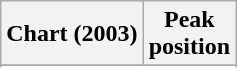<table class="wikitable">
<tr>
<th scope="col">Chart (2003)</th>
<th scope="col">Peak<br>position</th>
</tr>
<tr>
</tr>
<tr>
</tr>
</table>
